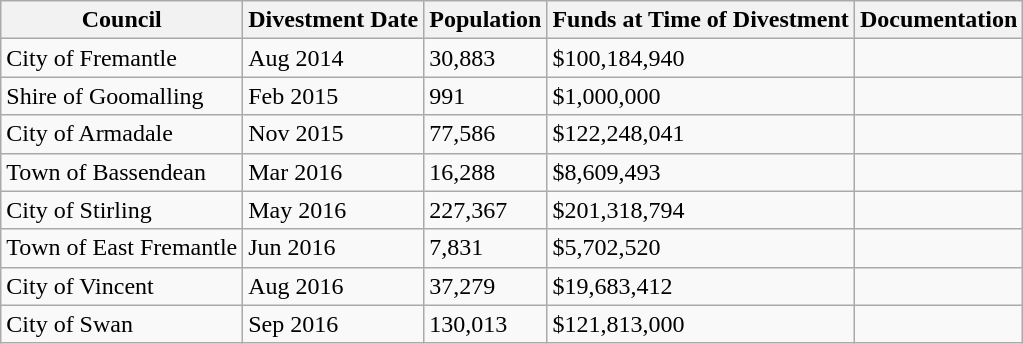<table class="wikitable">
<tr>
<th>Council</th>
<th>Divestment Date</th>
<th>Population</th>
<th>Funds at Time of Divestment</th>
<th>Documentation</th>
</tr>
<tr>
<td>City of Fremantle</td>
<td>Aug 2014</td>
<td>30,883</td>
<td>$100,184,940</td>
<td></td>
</tr>
<tr>
<td>Shire of Goomalling</td>
<td>Feb 2015</td>
<td>991</td>
<td>$1,000,000</td>
<td></td>
</tr>
<tr>
<td>City of Armadale</td>
<td>Nov 2015</td>
<td>77,586</td>
<td>$122,248,041</td>
<td></td>
</tr>
<tr>
<td>Town of Bassendean</td>
<td>Mar 2016</td>
<td>16,288</td>
<td>$8,609,493</td>
<td></td>
</tr>
<tr>
<td>City of Stirling</td>
<td>May 2016</td>
<td>227,367</td>
<td>$201,318,794</td>
<td></td>
</tr>
<tr>
<td>Town of East Fremantle</td>
<td>Jun 2016</td>
<td>7,831</td>
<td>$5,702,520</td>
<td></td>
</tr>
<tr>
<td>City of Vincent</td>
<td>Aug 2016</td>
<td>37,279</td>
<td>$19,683,412</td>
<td></td>
</tr>
<tr>
<td>City of Swan</td>
<td>Sep 2016</td>
<td>130,013</td>
<td>$121,813,000</td>
<td></td>
</tr>
</table>
